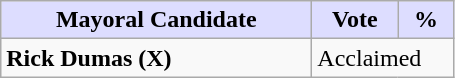<table class="wikitable">
<tr>
<th style="background:#ddf; width:200px;">Mayoral Candidate </th>
<th style="background:#ddf; width:50px;">Vote</th>
<th style="background:#ddf; width:30px;">%</th>
</tr>
<tr>
<td><strong>Rick Dumas (X)</strong></td>
<td colspan="2">Acclaimed</td>
</tr>
</table>
